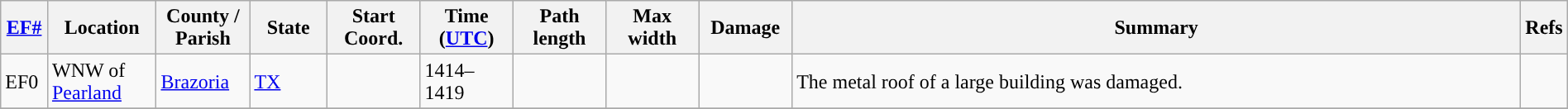<table class="wikitable sortable" style="width:100%;">
<tr>
<th scope="col" width="3%" align="center"><a href='#'>EF#</a></th>
<th scope="col" width="7%" align="center" class="unsortable">Location</th>
<th scope="col" width="6%" align="center" class="unsortable">County / Parish</th>
<th scope="col" width="5%" align="center">State</th>
<th scope="col" width="6%" align="center">Start Coord.</th>
<th scope="col" width="6%" align="center">Time (<a href='#'>UTC</a>)</th>
<th scope="col" width="6%" align="center">Path length</th>
<th scope="col" width="6%" align="center">Max width</th>
<th scope="col" width="6%" align="center">Damage</th>
<th scope="col" width="48%" class="unsortable" align="center">Summary</th>
<th scope="col" width="48%" class="unsortable" align="center">Refs</th>
</tr>
<tr>
<td>EF0</td>
<td>WNW of <a href='#'>Pearland</a></td>
<td><a href='#'>Brazoria</a></td>
<td><a href='#'>TX</a></td>
<td></td>
<td>1414–1419</td>
<td></td>
<td></td>
<td></td>
<td>The metal roof of a large building was damaged.</td>
<td></td>
</tr>
<tr>
</tr>
</table>
